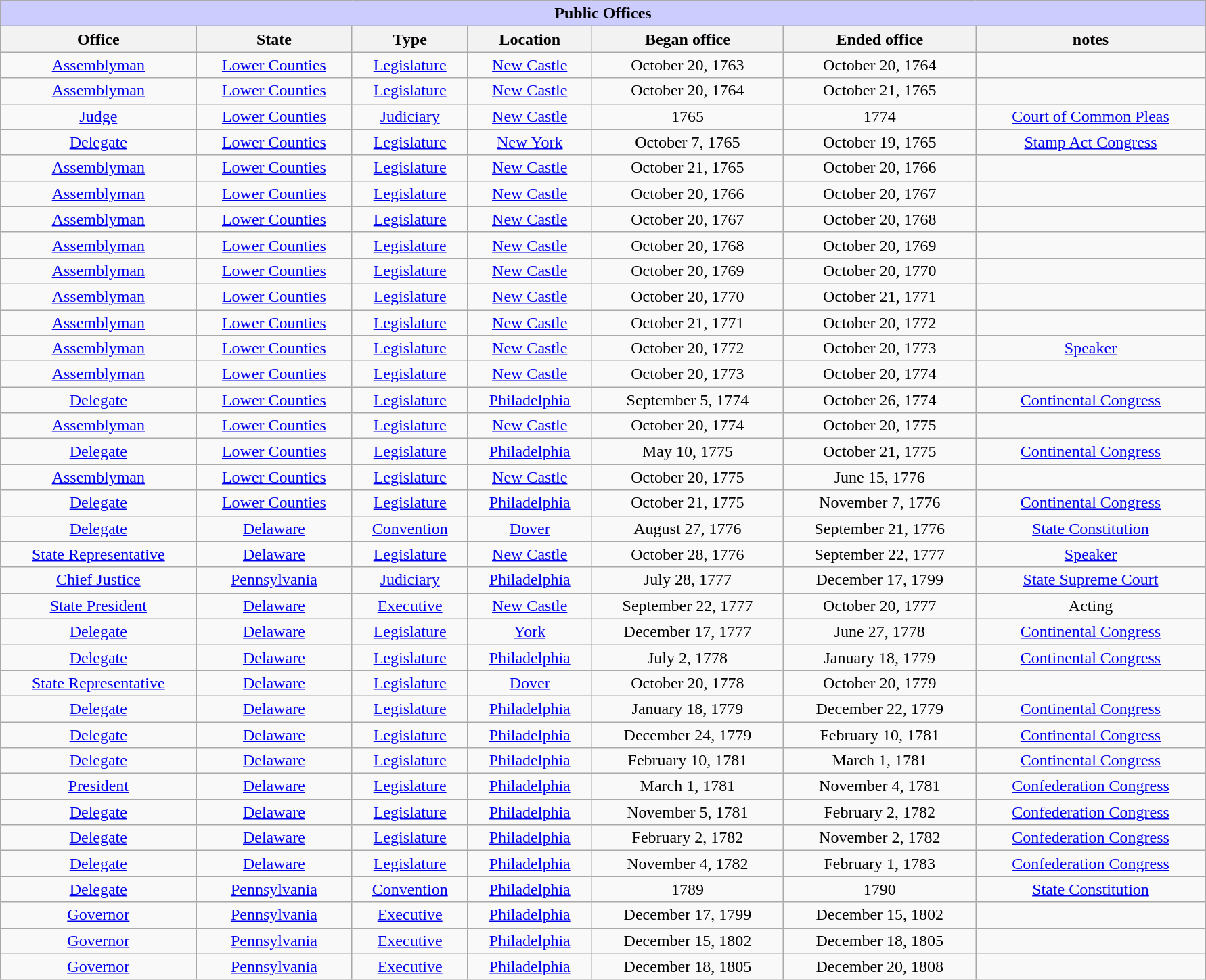<table class="wikitable"  style="text-align:center; width:94%; margin:auto;">
<tr style="background:#ccc;">
<th colspan="8" style="background:#ccf;">Public Offices</th>
</tr>
<tr>
<th>Office</th>
<th>State</th>
<th>Type</th>
<th>Location</th>
<th>Began office</th>
<th>Ended office</th>
<th>notes</th>
</tr>
<tr>
<td><a href='#'>Assemblyman</a></td>
<td><a href='#'>Lower Counties</a></td>
<td><a href='#'>Legislature</a></td>
<td><a href='#'>New Castle</a></td>
<td>October 20, 1763</td>
<td>October 20, 1764</td>
<td></td>
</tr>
<tr>
<td><a href='#'>Assemblyman</a></td>
<td><a href='#'>Lower Counties</a></td>
<td><a href='#'>Legislature</a></td>
<td><a href='#'>New Castle</a></td>
<td>October 20, 1764</td>
<td>October 21, 1765</td>
<td></td>
</tr>
<tr>
<td><a href='#'>Judge</a></td>
<td><a href='#'>Lower Counties</a></td>
<td><a href='#'>Judiciary</a></td>
<td><a href='#'>New Castle</a></td>
<td>1765</td>
<td>1774</td>
<td><a href='#'>Court of Common Pleas</a></td>
</tr>
<tr>
<td><a href='#'>Delegate</a></td>
<td><a href='#'>Lower Counties</a></td>
<td><a href='#'>Legislature</a></td>
<td><a href='#'>New York</a></td>
<td>October 7, 1765</td>
<td>October 19, 1765</td>
<td><a href='#'>Stamp Act Congress</a></td>
</tr>
<tr>
<td><a href='#'>Assemblyman</a></td>
<td><a href='#'>Lower Counties</a></td>
<td><a href='#'>Legislature</a></td>
<td><a href='#'>New Castle</a></td>
<td>October 21, 1765</td>
<td>October 20, 1766</td>
<td></td>
</tr>
<tr>
<td><a href='#'>Assemblyman</a></td>
<td><a href='#'>Lower Counties</a></td>
<td><a href='#'>Legislature</a></td>
<td><a href='#'>New Castle</a></td>
<td>October 20, 1766</td>
<td>October 20, 1767</td>
<td></td>
</tr>
<tr>
<td><a href='#'>Assemblyman</a></td>
<td><a href='#'>Lower Counties</a></td>
<td><a href='#'>Legislature</a></td>
<td><a href='#'>New Castle</a></td>
<td>October 20, 1767</td>
<td>October 20, 1768</td>
<td></td>
</tr>
<tr>
<td><a href='#'>Assemblyman</a></td>
<td><a href='#'>Lower Counties</a></td>
<td><a href='#'>Legislature</a></td>
<td><a href='#'>New Castle</a></td>
<td>October 20, 1768</td>
<td>October 20, 1769</td>
<td></td>
</tr>
<tr>
<td><a href='#'>Assemblyman</a></td>
<td><a href='#'>Lower Counties</a></td>
<td><a href='#'>Legislature</a></td>
<td><a href='#'>New Castle</a></td>
<td>October 20, 1769</td>
<td>October 20, 1770</td>
<td></td>
</tr>
<tr>
<td><a href='#'>Assemblyman</a></td>
<td><a href='#'>Lower Counties</a></td>
<td><a href='#'>Legislature</a></td>
<td><a href='#'>New Castle</a></td>
<td>October 20, 1770</td>
<td>October 21, 1771</td>
<td></td>
</tr>
<tr>
<td><a href='#'>Assemblyman</a></td>
<td><a href='#'>Lower Counties</a></td>
<td><a href='#'>Legislature</a></td>
<td><a href='#'>New Castle</a></td>
<td>October 21, 1771</td>
<td>October 20, 1772</td>
<td></td>
</tr>
<tr>
<td><a href='#'>Assemblyman</a></td>
<td><a href='#'>Lower Counties</a></td>
<td><a href='#'>Legislature</a></td>
<td><a href='#'>New Castle</a></td>
<td>October 20, 1772</td>
<td>October 20, 1773</td>
<td><a href='#'>Speaker</a></td>
</tr>
<tr>
<td><a href='#'>Assemblyman</a></td>
<td><a href='#'>Lower Counties</a></td>
<td><a href='#'>Legislature</a></td>
<td><a href='#'>New Castle</a></td>
<td>October 20, 1773</td>
<td>October 20, 1774</td>
<td></td>
</tr>
<tr>
<td><a href='#'>Delegate</a></td>
<td><a href='#'>Lower Counties</a></td>
<td><a href='#'>Legislature</a></td>
<td><a href='#'>Philadelphia</a></td>
<td>September 5, 1774</td>
<td>October 26, 1774</td>
<td><a href='#'>Continental Congress</a></td>
</tr>
<tr>
<td><a href='#'>Assemblyman</a></td>
<td><a href='#'>Lower Counties</a></td>
<td><a href='#'>Legislature</a></td>
<td><a href='#'>New Castle</a></td>
<td>October 20, 1774</td>
<td>October 20, 1775</td>
<td></td>
</tr>
<tr>
<td><a href='#'>Delegate</a></td>
<td><a href='#'>Lower Counties</a></td>
<td><a href='#'>Legislature</a></td>
<td><a href='#'>Philadelphia</a></td>
<td>May 10, 1775</td>
<td>October 21, 1775</td>
<td><a href='#'>Continental Congress</a></td>
</tr>
<tr>
<td><a href='#'>Assemblyman</a></td>
<td><a href='#'>Lower Counties</a></td>
<td><a href='#'>Legislature</a></td>
<td><a href='#'>New Castle</a></td>
<td>October 20, 1775</td>
<td>June 15, 1776</td>
<td></td>
</tr>
<tr>
<td><a href='#'>Delegate</a></td>
<td><a href='#'>Lower Counties</a></td>
<td><a href='#'>Legislature</a></td>
<td><a href='#'>Philadelphia</a></td>
<td>October 21, 1775</td>
<td>November 7, 1776</td>
<td><a href='#'>Continental Congress</a></td>
</tr>
<tr>
<td><a href='#'>Delegate</a></td>
<td><a href='#'>Delaware</a></td>
<td><a href='#'>Convention</a></td>
<td><a href='#'>Dover</a></td>
<td>August 27, 1776</td>
<td>September 21, 1776</td>
<td><a href='#'>State Constitution</a></td>
</tr>
<tr>
<td><a href='#'>State Representative</a></td>
<td><a href='#'>Delaware</a></td>
<td><a href='#'>Legislature</a></td>
<td><a href='#'>New Castle</a></td>
<td>October 28, 1776</td>
<td>September 22, 1777</td>
<td><a href='#'>Speaker</a></td>
</tr>
<tr>
<td><a href='#'>Chief Justice</a></td>
<td><a href='#'>Pennsylvania</a></td>
<td><a href='#'>Judiciary</a></td>
<td><a href='#'>Philadelphia</a></td>
<td>July 28, 1777</td>
<td>December 17, 1799</td>
<td><a href='#'>State Supreme Court</a></td>
</tr>
<tr>
<td><a href='#'>State President</a></td>
<td><a href='#'>Delaware</a></td>
<td><a href='#'>Executive</a></td>
<td><a href='#'>New Castle</a></td>
<td>September 22, 1777</td>
<td>October 20, 1777</td>
<td>Acting</td>
</tr>
<tr>
<td><a href='#'>Delegate</a></td>
<td><a href='#'>Delaware</a></td>
<td><a href='#'>Legislature</a></td>
<td><a href='#'>York</a></td>
<td>December 17, 1777</td>
<td>June 27, 1778</td>
<td><a href='#'>Continental Congress</a></td>
</tr>
<tr>
<td><a href='#'>Delegate</a></td>
<td><a href='#'>Delaware</a></td>
<td><a href='#'>Legislature</a></td>
<td><a href='#'>Philadelphia</a></td>
<td>July 2, 1778</td>
<td>January 18, 1779</td>
<td><a href='#'>Continental Congress</a></td>
</tr>
<tr>
<td><a href='#'>State Representative</a></td>
<td><a href='#'>Delaware</a></td>
<td><a href='#'>Legislature</a></td>
<td><a href='#'>Dover</a></td>
<td>October 20, 1778</td>
<td>October 20, 1779</td>
<td></td>
</tr>
<tr>
<td><a href='#'>Delegate</a></td>
<td><a href='#'>Delaware</a></td>
<td><a href='#'>Legislature</a></td>
<td><a href='#'>Philadelphia</a></td>
<td>January 18, 1779</td>
<td>December 22, 1779</td>
<td><a href='#'>Continental Congress</a></td>
</tr>
<tr>
<td><a href='#'>Delegate</a></td>
<td><a href='#'>Delaware</a></td>
<td><a href='#'>Legislature</a></td>
<td><a href='#'>Philadelphia</a></td>
<td>December 24, 1779</td>
<td>February 10, 1781</td>
<td><a href='#'>Continental Congress</a></td>
</tr>
<tr>
<td><a href='#'>Delegate</a></td>
<td><a href='#'>Delaware</a></td>
<td><a href='#'>Legislature</a></td>
<td><a href='#'>Philadelphia</a></td>
<td>February 10, 1781</td>
<td>March 1, 1781</td>
<td><a href='#'>Continental Congress</a></td>
</tr>
<tr>
<td><a href='#'>President</a></td>
<td><a href='#'>Delaware</a></td>
<td><a href='#'>Legislature</a></td>
<td><a href='#'>Philadelphia</a></td>
<td>March 1, 1781</td>
<td>November 4, 1781</td>
<td><a href='#'>Confederation Congress</a></td>
</tr>
<tr>
<td><a href='#'>Delegate</a></td>
<td><a href='#'>Delaware</a></td>
<td><a href='#'>Legislature</a></td>
<td><a href='#'>Philadelphia</a></td>
<td>November 5, 1781</td>
<td>February 2, 1782</td>
<td><a href='#'>Confederation Congress</a></td>
</tr>
<tr>
<td><a href='#'>Delegate</a></td>
<td><a href='#'>Delaware</a></td>
<td><a href='#'>Legislature</a></td>
<td><a href='#'>Philadelphia</a></td>
<td>February 2, 1782</td>
<td>November 2, 1782</td>
<td><a href='#'>Confederation Congress</a></td>
</tr>
<tr>
<td><a href='#'>Delegate</a></td>
<td><a href='#'>Delaware</a></td>
<td><a href='#'>Legislature</a></td>
<td><a href='#'>Philadelphia</a></td>
<td>November 4, 1782</td>
<td>February 1, 1783</td>
<td><a href='#'>Confederation Congress</a></td>
</tr>
<tr>
<td><a href='#'>Delegate</a></td>
<td><a href='#'>Pennsylvania</a></td>
<td><a href='#'>Convention</a></td>
<td><a href='#'>Philadelphia</a></td>
<td>1789</td>
<td>1790</td>
<td><a href='#'>State Constitution</a></td>
</tr>
<tr>
<td><a href='#'>Governor</a></td>
<td><a href='#'>Pennsylvania</a></td>
<td><a href='#'>Executive</a></td>
<td><a href='#'>Philadelphia</a></td>
<td>December 17, 1799</td>
<td>December 15, 1802</td>
<td></td>
</tr>
<tr>
<td><a href='#'>Governor</a></td>
<td><a href='#'>Pennsylvania</a></td>
<td><a href='#'>Executive</a></td>
<td><a href='#'>Philadelphia</a></td>
<td>December 15, 1802</td>
<td>December 18, 1805</td>
<td></td>
</tr>
<tr>
<td><a href='#'>Governor</a></td>
<td><a href='#'>Pennsylvania</a></td>
<td><a href='#'>Executive</a></td>
<td><a href='#'>Philadelphia</a></td>
<td>December 18, 1805</td>
<td>December 20, 1808</td>
<td></td>
</tr>
</table>
